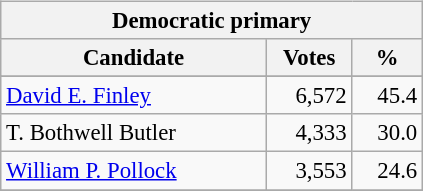<table class="wikitable" align="left" style="margin: 1em 1em 1em 0; font-size: 95%;">
<tr>
<th colspan="3">Democratic primary</th>
</tr>
<tr>
<th colspan="1" style="width: 170px">Candidate</th>
<th style="width: 50px">Votes</th>
<th style="width: 40px">%</th>
</tr>
<tr>
</tr>
<tr>
<td><a href='#'>David E. Finley</a></td>
<td align="right">6,572</td>
<td align="right">45.4</td>
</tr>
<tr>
<td>T. Bothwell Butler</td>
<td align="right">4,333</td>
<td align="right">30.0</td>
</tr>
<tr>
<td><a href='#'>William P. Pollock</a></td>
<td align="right">3,553</td>
<td align="right">24.6</td>
</tr>
<tr>
</tr>
</table>
